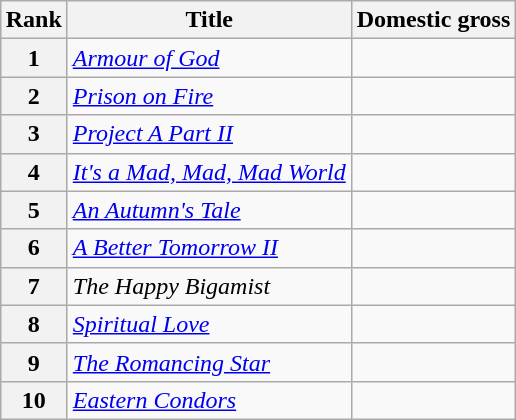<table class="wikitable sortable" style="margin:auto; margin:auto;">
<tr>
<th>Rank</th>
<th>Title</th>
<th>Domestic gross</th>
</tr>
<tr>
<th style="text-align:center;">1</th>
<td><em><a href='#'>Armour of God</a></em></td>
<td></td>
</tr>
<tr>
<th style="text-align:center;">2</th>
<td><em><a href='#'>Prison on Fire</a></em></td>
<td></td>
</tr>
<tr>
<th style="text-align:center;">3</th>
<td><em><a href='#'>Project A Part II</a></em></td>
<td></td>
</tr>
<tr>
<th style="text-align:center;">4</th>
<td><em><a href='#'>It's a Mad, Mad, Mad World</a></em></td>
<td></td>
</tr>
<tr>
<th style="text-align:center;">5</th>
<td><em><a href='#'>An Autumn's Tale</a></em></td>
<td></td>
</tr>
<tr>
<th style="text-align:center;">6</th>
<td><em><a href='#'>A Better Tomorrow II</a></em></td>
<td></td>
</tr>
<tr>
<th style="text-align:center;">7</th>
<td><em>The Happy Bigamist</em></td>
<td></td>
</tr>
<tr>
<th style="text-align:center;">8</th>
<td><em><a href='#'>Spiritual Love</a></em></td>
<td></td>
</tr>
<tr>
<th style="text-align:center;">9</th>
<td><em><a href='#'>The Romancing Star</a></em></td>
<td></td>
</tr>
<tr>
<th style="text-align:center;">10</th>
<td><em><a href='#'>Eastern Condors</a></em></td>
<td></td>
</tr>
</table>
